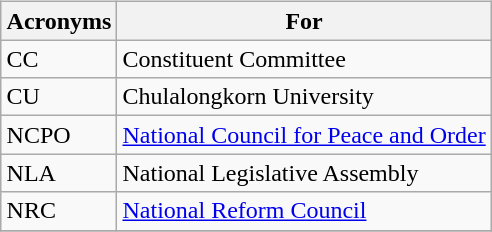<table class="wikitable" style="float:right; margin:1ex 0 1ex 1ex;">
<tr colspan="2" style="text-align:center;">
<th>Acronyms</th>
<th>For</th>
</tr>
<tr>
<td>CC</td>
<td>Constituent Committee</td>
</tr>
<tr>
<td>CU</td>
<td>Chulalongkorn University</td>
</tr>
<tr>
<td>NCPO</td>
<td><a href='#'>National Council for Peace and Order</a></td>
</tr>
<tr>
<td>NLA</td>
<td>National Legislative Assembly</td>
</tr>
<tr>
<td>NRC</td>
<td><a href='#'>National Reform Council</a></td>
</tr>
<tr>
</tr>
</table>
